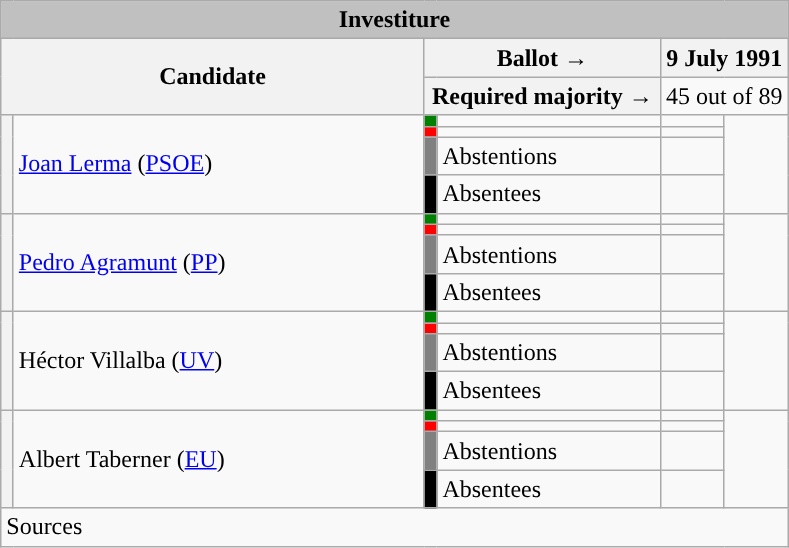<table class="wikitable" style="text-align:center;">
<tr>
<td colspan="6" align="center" bgcolor="#C0C0C0"><strong>Investiture</strong></td>
</tr>
<tr>
<th colspan="2" rowspan="2" width="275px">Candidate</th>
<th colspan="2" width="150px">Ballot →</th>
<th colspan="2">9 July 1991</th>
</tr>
<tr>
<th colspan="2">Required majority →</th>
<td colspan="2">45 out of 89</td>
</tr>
<tr>
<th width="1px" rowspan="4" style="background:"></th>
<td rowspan="4" align="left"><a href='#'>Joan Lerma</a> (<a href='#'>PSOE</a>)</td>
<th width="1px" style="background:green;"></th>
<td align="left"></td>
<td></td>
<td rowspan="4"></td>
</tr>
<tr>
<th style="color:inherit;background:red;"></th>
<td align="left"></td>
<td></td>
</tr>
<tr>
<th style="color:inherit;background:gray;"></th>
<td align="left"><span>Abstentions</span></td>
<td></td>
</tr>
<tr>
<th style="color:inherit;background:black;"></th>
<td align="left"><span>Absentees</span></td>
<td></td>
</tr>
<tr>
<th rowspan="4" style="background:"></th>
<td rowspan="4" align="left"><a href='#'>Pedro Agramunt</a> (<a href='#'>PP</a>)</td>
<th width="1px" style="background:green;"></th>
<td align="left"></td>
<td></td>
<td rowspan="4"></td>
</tr>
<tr>
<th style="color:inherit;background:red;"></th>
<td align="left"></td>
<td></td>
</tr>
<tr>
<th style="color:inherit;background:gray;"></th>
<td align="left"><span>Abstentions</span></td>
<td></td>
</tr>
<tr>
<th style="color:inherit;background:black;"></th>
<td align="left"><span>Absentees</span></td>
<td></td>
</tr>
<tr>
<th rowspan="4" style="background:"></th>
<td rowspan="4" align="left">Héctor Villalba (<a href='#'>UV</a>)</td>
<th width="1px" style="background:green;"></th>
<td align="left"></td>
<td></td>
<td rowspan="4"></td>
</tr>
<tr>
<th style="color:inherit;background:red;"></th>
<td align="left"></td>
<td></td>
</tr>
<tr>
<th style="color:inherit;background:gray;"></th>
<td align="left"><span>Abstentions</span></td>
<td></td>
</tr>
<tr>
<th style="color:inherit;background:black;"></th>
<td align="left"><span>Absentees</span></td>
<td></td>
</tr>
<tr>
<th rowspan="4" style="background:"></th>
<td rowspan="4" align="left">Albert Taberner (<a href='#'>EU</a>)</td>
<th width="1px" style="background:green;"></th>
<td align="left"></td>
<td></td>
<td rowspan="4"></td>
</tr>
<tr>
<th style="color:inherit;background:red;"></th>
<td align="left"></td>
<td></td>
</tr>
<tr>
<th style="color:inherit;background:gray;"></th>
<td align="left"><span>Abstentions</span></td>
<td></td>
</tr>
<tr>
<th style="color:inherit;background:black;"></th>
<td align="left"><span>Absentees</span></td>
<td></td>
</tr>
<tr>
<td align="left" colspan="6">Sources</td>
</tr>
</table>
